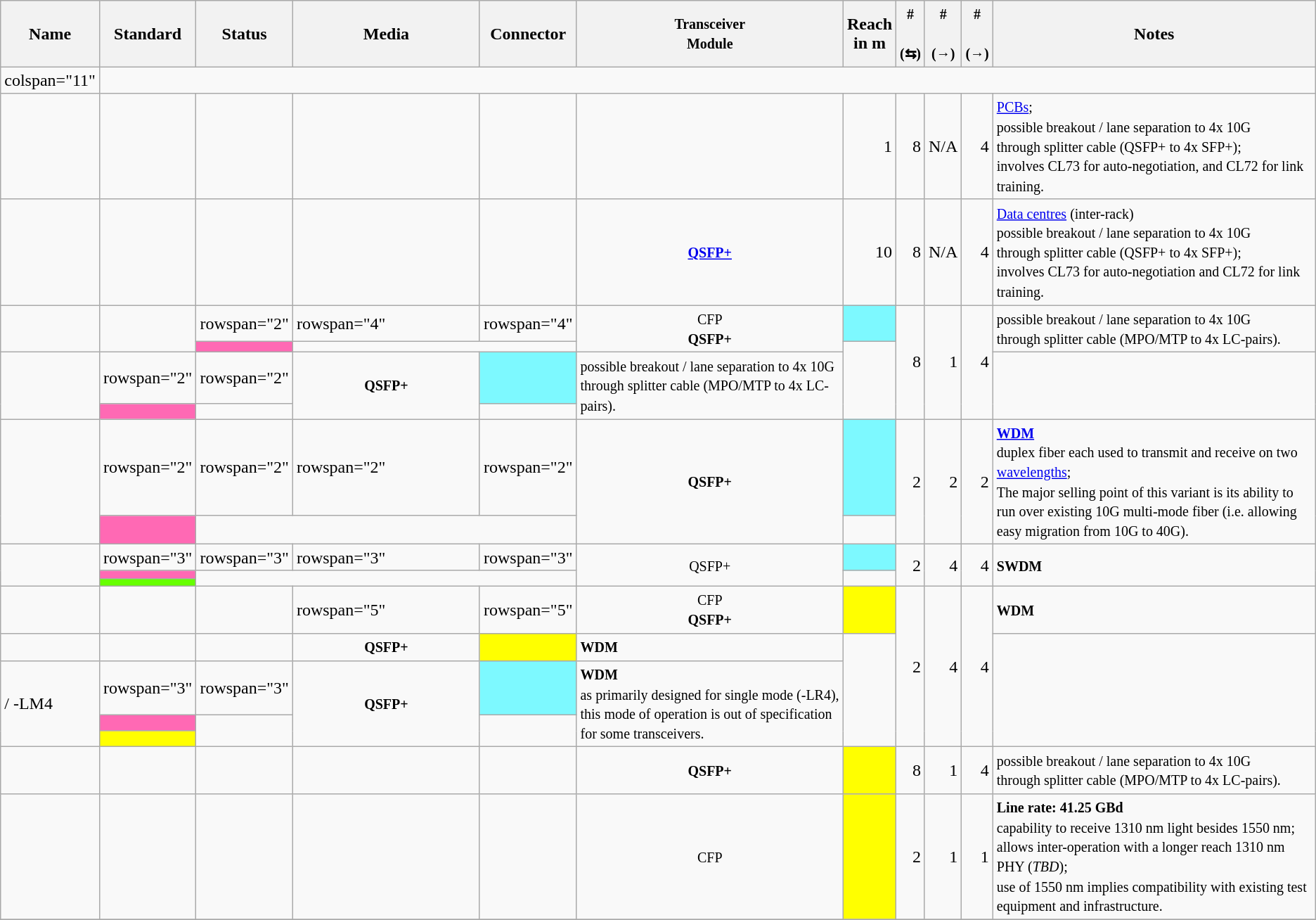<table class="wikitable" style="line-height:110%;">
<tr>
<th>Name</th>
<th>Standard</th>
<th>Status</th>
<th style="width: 170px;">Media</th>
<th>Connector</th>
<th><small>Transceiver<br>Module</small></th>
<th>Reach<br>in m</th>
<th><small>#<br><br>(⇆)</small></th>
<th><small>#<br><br>(→)</small></th>
<th><small>#<br><br>(→)</small></th>
<th>Notes</th>
</tr>
<tr>
<td>colspan="11"  </td>
</tr>
<tr>
<td></td>
<td></td>
<td></td>
<td></td>
<td></td>
<td></td>
<td style="text-align:right;">1</td>
<td style="text-align:right;">8</td>
<td style="text-align:right;">N/A</td>
<td style="text-align:right;">4</td>
<td><small><a href='#'>PCBs</a>;<br>possible breakout / lane separation to 4x 10G<br>through splitter cable (QSFP+ to 4x SFP+);<br>involves CL73 for auto-negotiation, and CL72 for link training.</small></td>
</tr>
<tr>
<td><br><small></small></td>
<td></td>
<td></td>
<td></td>
<td></td>
<td style="text-align:center;"><small><strong><a href='#'>QSFP+</a></strong></small></td>
<td style="text-align:right;">10</td>
<td style="text-align:right;">8</td>
<td style="text-align:right;">N/A</td>
<td style="text-align:right;">4</td>
<td><small><a href='#'>Data centres</a> (inter-rack)<br>possible breakout / lane separation to 4x 10G<br>through splitter cable (QSFP+ to 4x SFP+);<br>involves CL73 for auto-negotiation and CL72 for link training.</small></td>
</tr>
<tr>
<td rowspan="2"></td>
<td rowspan="2"></td>
<td>rowspan="2" </td>
<td>rowspan="4" </td>
<td>rowspan="4" </td>
<td rowspan="2" style="text-align:center;"><small>CFP<br><strong>QSFP+</strong></small></td>
<td style="background:#7df9ff;"></td>
<td rowspan="4" style="text-align:right;">8</td>
<td rowspan="4" style="text-align:right;">1</td>
<td rowspan="4" style="text-align:right;">4</td>
<td rowspan="2"><small>possible breakout / lane separation to 4x 10G<br>through splitter cable (MPO/MTP to 4x LC-pairs).</small></td>
</tr>
<tr>
<td style="background:hotPink;"></td>
</tr>
<tr>
<td rowspan="2"></td>
<td>rowspan="2" </td>
<td>rowspan="2" </td>
<td rowspan="2" style="text-align:center;"><small><strong>QSFP+</strong></small></td>
<td style="background:#7df9ff;"></td>
<td rowspan="2"><small>possible breakout / lane separation to 4x 10G<br>through splitter cable (MPO/MTP to 4x LC-pairs).</small></td>
</tr>
<tr>
<td style="background:hotPink;"></td>
</tr>
<tr>
<td rowspan="2"><br><small></small></td>
<td>rowspan="2" </td>
<td>rowspan="2" </td>
<td>rowspan="2" </td>
<td>rowspan="2" </td>
<td rowspan="2" style="text-align:center;"><small><strong>QSFP+</strong></small></td>
<td style="background:#7df9ff;"></td>
<td rowspan="2" style="text-align:right;">2</td>
<td rowspan="2" style="text-align:right;">2</td>
<td rowspan="2" style="text-align:right;">2</td>
<td rowspan="2"><small><strong><a href='#'>WDM</a></strong><br>duplex fiber each used to transmit and receive on two <a href='#'>wavelengths</a>;<br>The major selling point of this variant is its ability to run over existing 10G multi-mode fiber (i.e. allowing easy migration from 10G to 40G).</small></td>
</tr>
<tr>
<td style="background:hotPink;"></td>
</tr>
<tr>
<td rowspan="3"></td>
<td>rowspan="3" </td>
<td>rowspan="3" </td>
<td>rowspan="3" </td>
<td>rowspan="3" </td>
<td rowspan="3" style="text-align:center;"><small>QSFP+</small></td>
<td style="background:#7df9ff;"></td>
<td rowspan="3" style="text-align:right;">2</td>
<td rowspan="3" style="text-align:right;">4</td>
<td rowspan="3" style="text-align:right;">4</td>
<td rowspan="3"><small><strong>SWDM</strong></small></td>
</tr>
<tr>
<td style="background:hotPink;"></td>
</tr>
<tr>
<td style="background:#6f0;"></td>
</tr>
<tr>
<td></td>
<td></td>
<td></td>
<td>rowspan="5" </td>
<td>rowspan="5" </td>
<td style="text-align:center;"><small>CFP<br><strong>QSFP+</strong></small></td>
<td style="background:yellow;"></td>
<td rowspan="5" style="text-align:right;">2</td>
<td rowspan="5" style="text-align:right;">4</td>
<td rowspan="5" style="text-align:right;">4</td>
<td><small><strong>WDM</strong></small></td>
</tr>
<tr>
<td></td>
<td></td>
<td></td>
<td style="text-align:center;"><small><strong>QSFP+</strong></small></td>
<td style="background:yellow;"></td>
<td><small><strong>WDM</strong></small></td>
</tr>
<tr>
<td rowspan="3"> / -LM4</td>
<td>rowspan="3" </td>
<td>rowspan="3" </td>
<td rowspan="3" style="text-align:center;"><small><strong>QSFP+</strong></small></td>
<td style="background:#7df9ff;"></td>
<td rowspan="3"><small><strong>WDM</strong><br>as primarily designed for single mode (-LR4), this mode of operation is out of specification for some transceivers.</small></td>
</tr>
<tr>
<td style="background:hotPink;"></td>
</tr>
<tr>
<td style="background:yellow;"></td>
</tr>
<tr>
<td><br><small></small></td>
<td></td>
<td></td>
<td></td>
<td></td>
<td style="text-align:center;"><small><strong>QSFP+</strong></small></td>
<td style="background:yellow;"></td>
<td style="text-align:right;">8</td>
<td style="text-align:right;">1</td>
<td style="text-align:right;">4</td>
<td><small>possible breakout / lane separation to 4x 10G<br>through splitter cable (MPO/MTP to 4x LC-pairs).</small></td>
</tr>
<tr>
<td></td>
<td></td>
<td></td>
<td></td>
<td></td>
<td style="text-align:center;"><small>CFP</small></td>
<td style="background:yellow;"></td>
<td style="text-align:right;">2</td>
<td style="text-align:right;">1</td>
<td style="text-align:right;">1</td>
<td><small><strong>Line rate: 41.25 GBd</strong><br>capability to receive 1310 nm light besides 1550 nm;<br>allows inter-operation with a longer reach 1310 nm PHY (<em>TBD</em>);<br>use of 1550 nm implies compatibility with existing test equipment and infrastructure.</small></td>
</tr>
<tr>
</tr>
</table>
